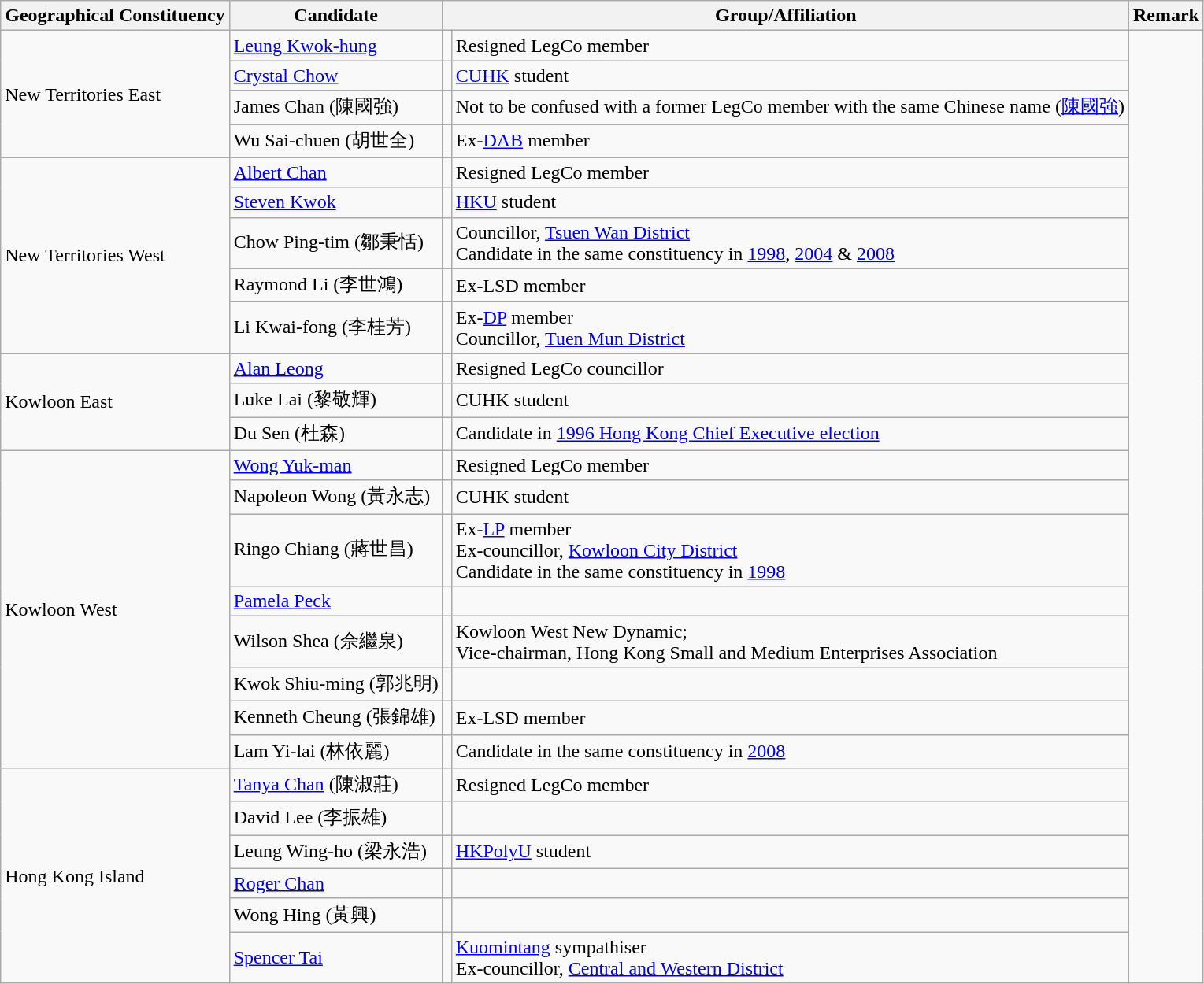<table class="wikitable">
<tr>
<th>Geographical Constituency</th>
<th>Candidate</th>
<th colspan=2>Group/Affiliation</th>
<th>Remark</th>
</tr>
<tr>
<td rowspan="4">New Territories East</td>
<td><a href='#'>Leung Kwok-hung</a></td>
<td></td>
<td>Resigned LegCo member</td>
</tr>
<tr>
<td><a href='#'>Crystal Chow</a></td>
<td></td>
<td><a href='#'>CUHK</a> student</td>
</tr>
<tr>
<td>James Chan (陳國強)</td>
<td></td>
<td>Not to be confused with a former LegCo member with the same Chinese name (<a href='#'>陳國強</a>)</td>
</tr>
<tr>
<td>Wu Sai-chuen (胡世全)</td>
<td></td>
<td>Ex-<a href='#'>DAB</a> member</td>
</tr>
<tr>
<td rowspan="5">New Territories West</td>
<td><a href='#'>Albert Chan</a></td>
<td></td>
<td>Resigned LegCo member</td>
</tr>
<tr>
<td><a href='#'>Steven Kwok</a></td>
<td></td>
<td><a href='#'>HKU</a> student</td>
</tr>
<tr>
<td>Chow Ping-tim (鄒秉恬)</td>
<td></td>
<td>Councillor, <a href='#'>Tsuen Wan District</a><br>Candidate in the same constituency in <a href='#'>1998</a>, <a href='#'>2004</a> & <a href='#'>2008</a></td>
</tr>
<tr>
<td>Raymond Li (李世鴻)</td>
<td></td>
<td>Ex-LSD member</td>
</tr>
<tr>
<td>Li Kwai-fong (李桂芳)</td>
<td></td>
<td>Ex-<a href='#'>DP</a> member<br>Councillor, <a href='#'>Tuen Mun District</a></td>
</tr>
<tr>
<td rowspan="3">Kowloon East</td>
<td><a href='#'>Alan Leong</a></td>
<td></td>
<td>Resigned LegCo councillor</td>
</tr>
<tr>
<td>Luke Lai (黎敬輝)</td>
<td></td>
<td>CUHK student</td>
</tr>
<tr>
<td>Du Sen (杜森)</td>
<td></td>
<td>Candidate in <a href='#'>1996 Hong Kong Chief Executive election</a></td>
</tr>
<tr>
<td rowspan="8">Kowloon West</td>
<td><a href='#'>Wong Yuk-man</a></td>
<td></td>
<td>Resigned LegCo member</td>
</tr>
<tr>
<td>Napoleon Wong (黃永志)</td>
<td></td>
<td>CUHK student</td>
</tr>
<tr>
<td>Ringo Chiang (蔣世昌)</td>
<td></td>
<td>Ex-<a href='#'>LP</a> member<br>Ex-councillor, <a href='#'>Kowloon City District</a><br>Candidate in the same constituency in <a href='#'>1998</a></td>
</tr>
<tr>
<td><a href='#'>Pamela Peck</a></td>
<td></td>
<td></td>
</tr>
<tr>
<td>Wilson Shea (佘繼泉)</td>
<td></td>
<td>Kowloon West New Dynamic;<br>Vice-chairman, Hong Kong Small and Medium Enterprises Association</td>
</tr>
<tr>
<td>Kwok Shiu-ming (郭兆明)</td>
<td></td>
<td></td>
</tr>
<tr>
<td>Kenneth Cheung (張錦雄)</td>
<td></td>
<td>Ex-LSD member</td>
</tr>
<tr>
<td>Lam Yi-lai (林依麗)</td>
<td></td>
<td>Candidate in the same constituency in <a href='#'>2008</a></td>
</tr>
<tr>
<td rowspan="6">Hong Kong Island</td>
<td><a href='#'>Tanya Chan</a> (陳淑莊)</td>
<td></td>
<td>Resigned LegCo member</td>
</tr>
<tr>
<td>David Lee (李振雄)</td>
<td></td>
<td></td>
</tr>
<tr>
<td>Leung Wing-ho (梁永浩)</td>
<td></td>
<td><a href='#'>HKPolyU</a> student</td>
</tr>
<tr>
<td><a href='#'>Roger Chan</a></td>
<td></td>
<td></td>
</tr>
<tr>
<td>Wong Hing (黃興)</td>
<td></td>
<td></td>
</tr>
<tr>
<td><a href='#'>Spencer Tai</a></td>
<td></td>
<td><a href='#'>Kuomintang</a> sympathiser <br>Ex-councillor, <a href='#'>Central and Western District</a></td>
</tr>
</table>
